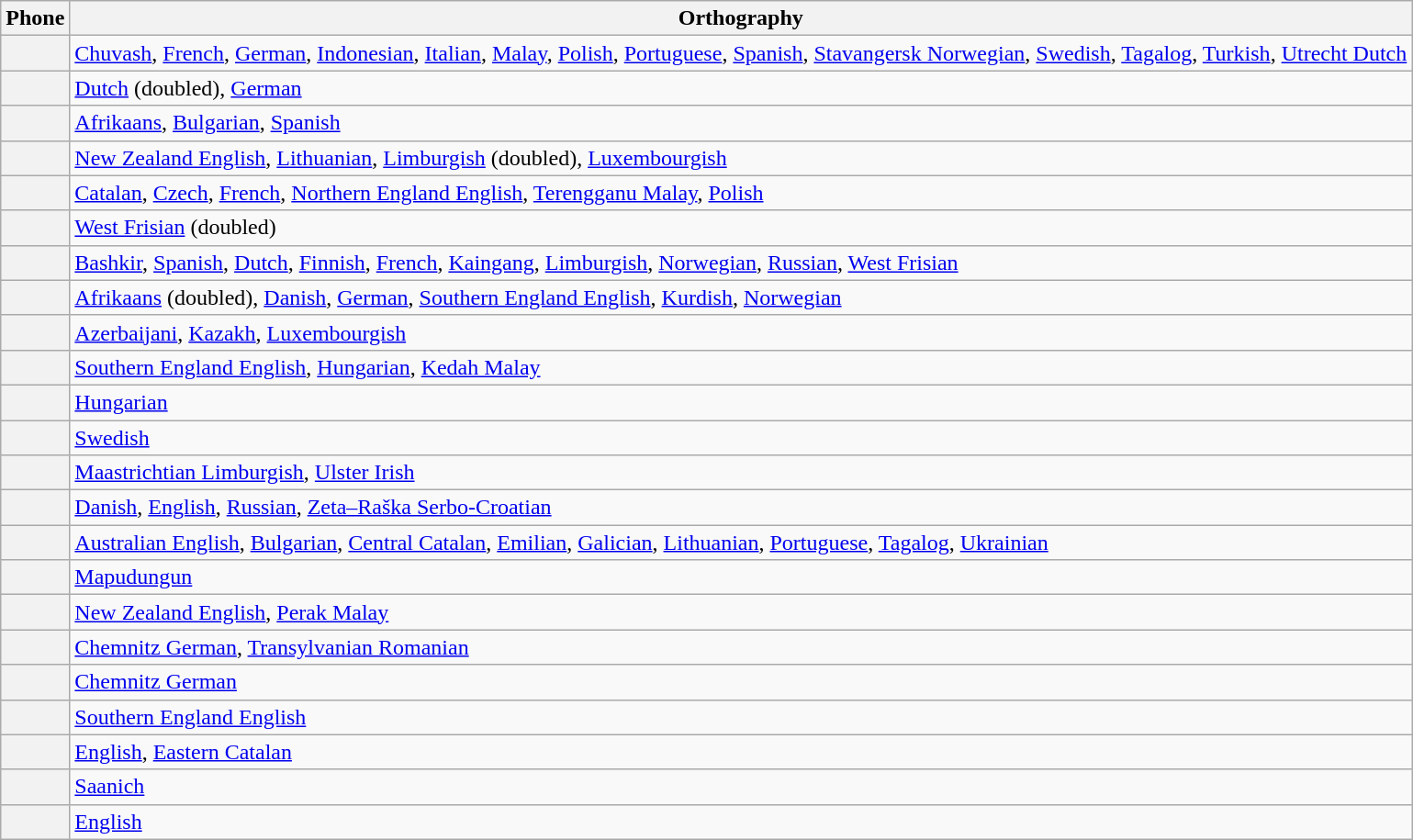<table class="wikitable mw-collapsible">
<tr>
<th>Phone</th>
<th>Orthography</th>
</tr>
<tr>
<th scope="row" style="text-align: center"></th>
<td><a href='#'>Chuvash</a>, <a href='#'>French</a>, <a href='#'>German</a>, <a href='#'>Indonesian</a>, <a href='#'>Italian</a>, <a href='#'>Malay</a>, <a href='#'>Polish</a>, <a href='#'>Portuguese</a>, <a href='#'>Spanish</a>, <a href='#'>Stavangersk Norwegian</a>, <a href='#'>Swedish</a>, <a href='#'>Tagalog</a>, <a href='#'>Turkish</a>, <a href='#'>Utrecht Dutch</a></td>
</tr>
<tr>
<th scope="row"></th>
<td><a href='#'>Dutch</a> (doubled), <a href='#'>German</a></td>
</tr>
<tr>
<th scope="row"></th>
<td><a href='#'>Afrikaans</a>, <a href='#'>Bulgarian</a>, <a href='#'>Spanish</a></td>
</tr>
<tr>
<th scope="row"></th>
<td><a href='#'>New Zealand English</a>, <a href='#'>Lithuanian</a>, <a href='#'>Limburgish</a> (doubled), <a href='#'>Luxembourgish</a></td>
</tr>
<tr>
<th scope="row"></th>
<td><a href='#'>Catalan</a>, <a href='#'>Czech</a>, <a href='#'>French</a>, <a href='#'>Northern England English</a>, <a href='#'>Terengganu Malay</a>, <a href='#'>Polish</a></td>
</tr>
<tr>
<th scope="row"></th>
<td><a href='#'>West Frisian</a> (doubled)</td>
</tr>
<tr>
<th scope="row" style="text-align: center"></th>
<td><a href='#'>Bashkir</a>, <a href='#'>Spanish</a>, <a href='#'>Dutch</a>, <a href='#'>Finnish</a>, <a href='#'>French</a>, <a href='#'>Kaingang</a>, <a href='#'>Limburgish</a>, <a href='#'>Norwegian</a>, <a href='#'>Russian</a>, <a href='#'>West Frisian</a></td>
</tr>
<tr>
<th scope="row"></th>
<td><a href='#'>Afrikaans</a> (doubled), <a href='#'>Danish</a>, <a href='#'>German</a>, <a href='#'>Southern England English</a>, <a href='#'>Kurdish</a>, <a href='#'>Norwegian</a></td>
</tr>
<tr>
<th scope="row"></th>
<td><a href='#'>Azerbaijani</a>, <a href='#'>Kazakh</a>, <a href='#'>Luxembourgish</a></td>
</tr>
<tr>
<th scope="row" style="text-align: center"></th>
<td><a href='#'>Southern England English</a>, <a href='#'>Hungarian</a>, <a href='#'>Kedah Malay</a></td>
</tr>
<tr>
<th scope="row"></th>
<td><a href='#'>Hungarian</a></td>
</tr>
<tr>
<th scope="row"></th>
<td><a href='#'>Swedish</a></td>
</tr>
<tr>
<th scope="row"></th>
<td><a href='#'>Maastrichtian Limburgish</a>, <a href='#'>Ulster Irish</a></td>
</tr>
<tr>
<th scope="row" style="text-align:center"></th>
<td><a href='#'>Danish</a>, <a href='#'>English</a>, <a href='#'>Russian</a>, <a href='#'>Zeta–Raška Serbo-Croatian</a></td>
</tr>
<tr>
<th scope="row" style="text-align:center"></th>
<td><a href='#'>Australian English</a>, <a href='#'>Bulgarian</a>, <a href='#'>Central Catalan</a>, <a href='#'>Emilian</a>, <a href='#'>Galician</a>, <a href='#'>Lithuanian</a>, <a href='#'>Portuguese</a>, <a href='#'>Tagalog</a>, <a href='#'>Ukrainian</a></td>
</tr>
<tr>
<th scope="row"></th>
<td><a href='#'>Mapudungun</a></td>
</tr>
<tr>
<th scope="row" style="text-align:center"></th>
<td><a href='#'>New Zealand English</a>, <a href='#'>Perak Malay</a></td>
</tr>
<tr>
<th scope="row" style="text-align:center"></th>
<td><a href='#'>Chemnitz German</a>, <a href='#'>Transylvanian Romanian</a></td>
</tr>
<tr>
<th scope="row" style="text-align:center"></th>
<td><a href='#'>Chemnitz German</a></td>
</tr>
<tr>
<th scope="row" style="text-align:center"></th>
<td><a href='#'>Southern England English</a></td>
</tr>
<tr>
<th scope="row" style="text-align:center"></th>
<td><a href='#'>English</a>, <a href='#'>Eastern Catalan</a></td>
</tr>
<tr>
<th scope="row" style="text-align:center"></th>
<td><a href='#'>Saanich</a></td>
</tr>
<tr>
<th scope="row" style="text-align:center"></th>
<td><a href='#'>English</a></td>
</tr>
</table>
